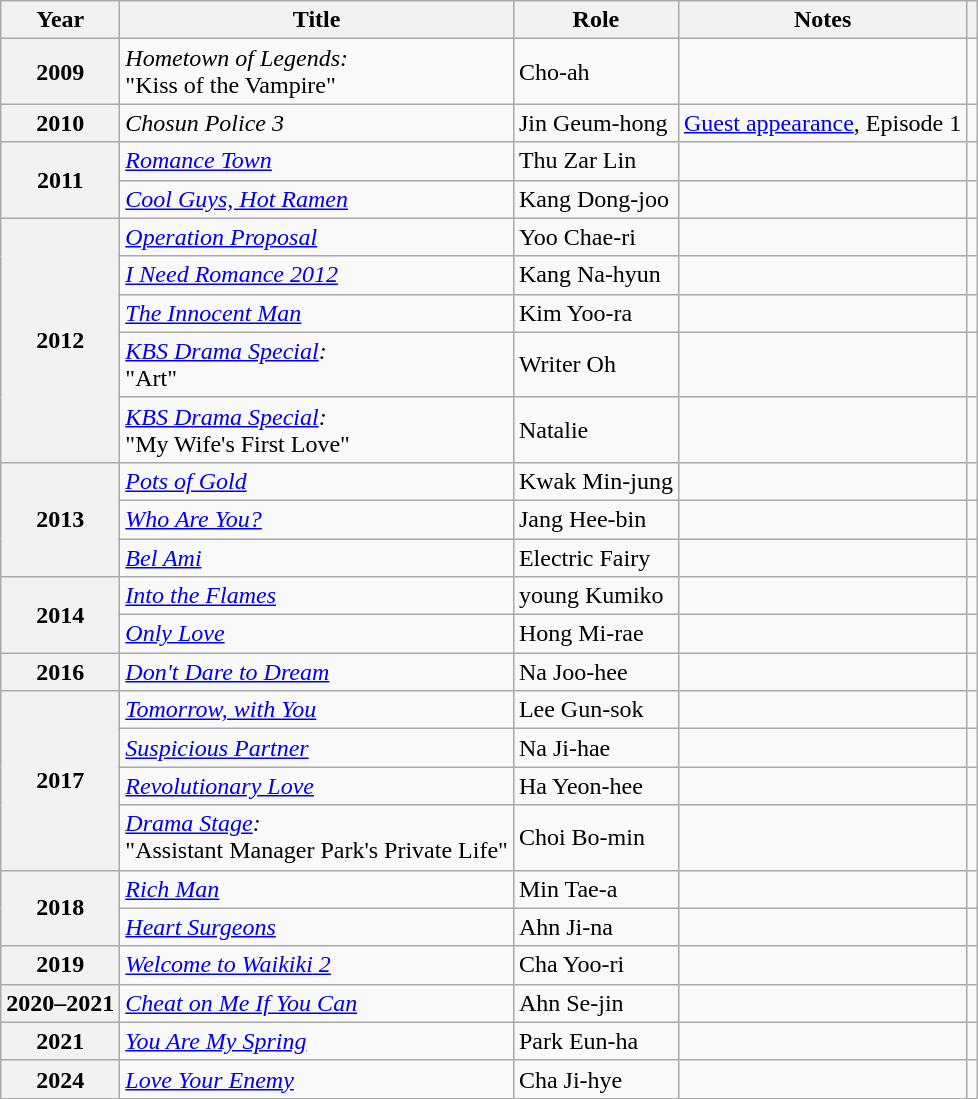<table class="wikitable plainrowheaders sortable">
<tr>
<th scope="col">Year</th>
<th scope="col">Title</th>
<th scope="col">Role</th>
<th scope="col">Notes</th>
<th scope="col" class="unsortable"></th>
</tr>
<tr>
<th scope="row">2009</th>
<td><em>Hometown of Legends:</em><br>"Kiss of the Vampire"</td>
<td>Cho-ah</td>
<td></td>
<td></td>
</tr>
<tr>
<th scope="row">2010</th>
<td><em>Chosun Police 3</em></td>
<td>Jin Geum-hong</td>
<td><a href='#'>Guest appearance</a>, Episode 1</td>
<td></td>
</tr>
<tr>
<th scope="row" rowspan="2">2011</th>
<td><em><a href='#'>Romance Town</a></em></td>
<td>Thu Zar Lin</td>
<td></td>
<td style="text-align:center"></td>
</tr>
<tr>
<td><em><a href='#'>Cool Guys, Hot Ramen</a></em></td>
<td>Kang Dong-joo</td>
<td></td>
<td style="text-align:center"></td>
</tr>
<tr>
<th scope="row" rowspan="5">2012</th>
<td><em><a href='#'>Operation Proposal</a></em></td>
<td>Yoo Chae-ri</td>
<td></td>
<td style="text-align:center"></td>
</tr>
<tr>
<td><em><a href='#'>I Need Romance 2012</a></em></td>
<td>Kang Na-hyun</td>
<td></td>
<td style="text-align:center"></td>
</tr>
<tr>
<td><em><a href='#'>The Innocent Man</a></em></td>
<td>Kim Yoo-ra</td>
<td></td>
<td></td>
</tr>
<tr>
<td><em><a href='#'>KBS Drama Special</a>:</em><br>"Art"</td>
<td>Writer Oh</td>
<td></td>
<td style="text-align:center"></td>
</tr>
<tr>
<td><em><a href='#'>KBS Drama Special</a>:</em><br>"My Wife's First Love"</td>
<td>Natalie</td>
<td></td>
<td style="text-align:center"></td>
</tr>
<tr>
<th scope="row" rowspan="3">2013</th>
<td><em><a href='#'>Pots of Gold</a></em></td>
<td>Kwak Min-jung</td>
<td></td>
<td style="text-align:center"></td>
</tr>
<tr>
<td><em><a href='#'>Who Are You?</a></em></td>
<td>Jang Hee-bin</td>
<td></td>
<td style="text-align:center"></td>
</tr>
<tr>
<td><em><a href='#'>Bel Ami</a></em></td>
<td>Electric Fairy</td>
<td></td>
<td style="text-align:center"></td>
</tr>
<tr>
<th scope="row" rowspan="2">2014</th>
<td><em><a href='#'>Into the Flames</a></em></td>
<td>young Kumiko</td>
<td></td>
<td style="text-align:center"></td>
</tr>
<tr>
<td><em><a href='#'>Only Love</a></em></td>
<td>Hong Mi-rae</td>
<td></td>
<td style="text-align:center"></td>
</tr>
<tr>
<th scope="row">2016</th>
<td><em><a href='#'>Don't Dare to Dream</a></em></td>
<td>Na Joo-hee</td>
<td></td>
<td style="text-align:center"></td>
</tr>
<tr>
<th scope="row" rowspan="4">2017</th>
<td><em><a href='#'>Tomorrow, with You</a></em></td>
<td>Lee Gun-sok</td>
<td></td>
<td style="text-align:center"></td>
</tr>
<tr>
<td><em><a href='#'>Suspicious Partner</a></em></td>
<td>Na Ji-hae</td>
<td></td>
<td style="text-align:center"></td>
</tr>
<tr>
<td><em><a href='#'>Revolutionary Love</a></em></td>
<td>Ha Yeon-hee</td>
<td></td>
<td style="text-align:center"></td>
</tr>
<tr>
<td><em><a href='#'>Drama Stage</a>:</em><br>"Assistant Manager Park's Private Life"</td>
<td>Choi Bo-min</td>
<td></td>
<td style="text-align:center"></td>
</tr>
<tr>
<th scope="row" rowspan="2">2018</th>
<td><em><a href='#'>Rich Man</a></em></td>
<td>Min Tae-a</td>
<td></td>
<td style="text-align:center"></td>
</tr>
<tr>
<td><em><a href='#'>Heart Surgeons</a></em></td>
<td>Ahn Ji-na</td>
<td></td>
<td style="text-align:center"></td>
</tr>
<tr>
<th scope="row">2019</th>
<td><em><a href='#'>Welcome to Waikiki 2</a></em></td>
<td>Cha Yoo-ri</td>
<td></td>
<td style="text-align:center"></td>
</tr>
<tr>
<th scope="row">2020–2021</th>
<td><em><a href='#'>Cheat on Me If You Can</a></em></td>
<td>Ahn Se-jin</td>
<td></td>
<td style="text-align:center"></td>
</tr>
<tr>
<th scope="row">2021</th>
<td><em><a href='#'>You Are My Spring</a></em></td>
<td>Park Eun-ha</td>
<td></td>
<td style="text-align:center"></td>
</tr>
<tr>
<th scope="row">2024</th>
<td><em><a href='#'>Love Your Enemy</a></em></td>
<td>Cha Ji-hye</td>
<td></td>
<td style="text-align:center"></td>
</tr>
</table>
